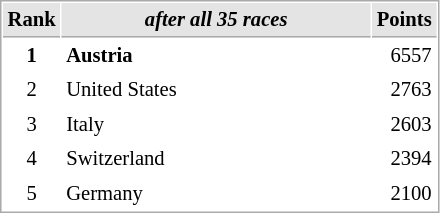<table cellspacing="1" cellpadding="3" style="border:1px solid #AAAAAA;font-size:86%">
<tr bgcolor="#E4E4E4">
<th style="border-bottom:1px solid #AAAAAA" width=10>Rank</th>
<th style="border-bottom:1px solid #AAAAAA" width=200><strong><em>after all 35 races</em></strong></th>
<th style="border-bottom:1px solid #AAAAAA" width=20>Points</th>
</tr>
<tr>
<td align="center"><strong>1</strong></td>
<td> <strong>Austria </strong></td>
<td align="right">6557</td>
</tr>
<tr>
<td align="center">2</td>
<td> United States</td>
<td align="right">2763</td>
</tr>
<tr>
<td align="center">3</td>
<td> Italy</td>
<td align="right">2603</td>
</tr>
<tr>
<td align="center">4</td>
<td> Switzerland</td>
<td align="right">2394</td>
</tr>
<tr>
<td align="center">5</td>
<td> Germany</td>
<td align="right">2100</td>
</tr>
</table>
